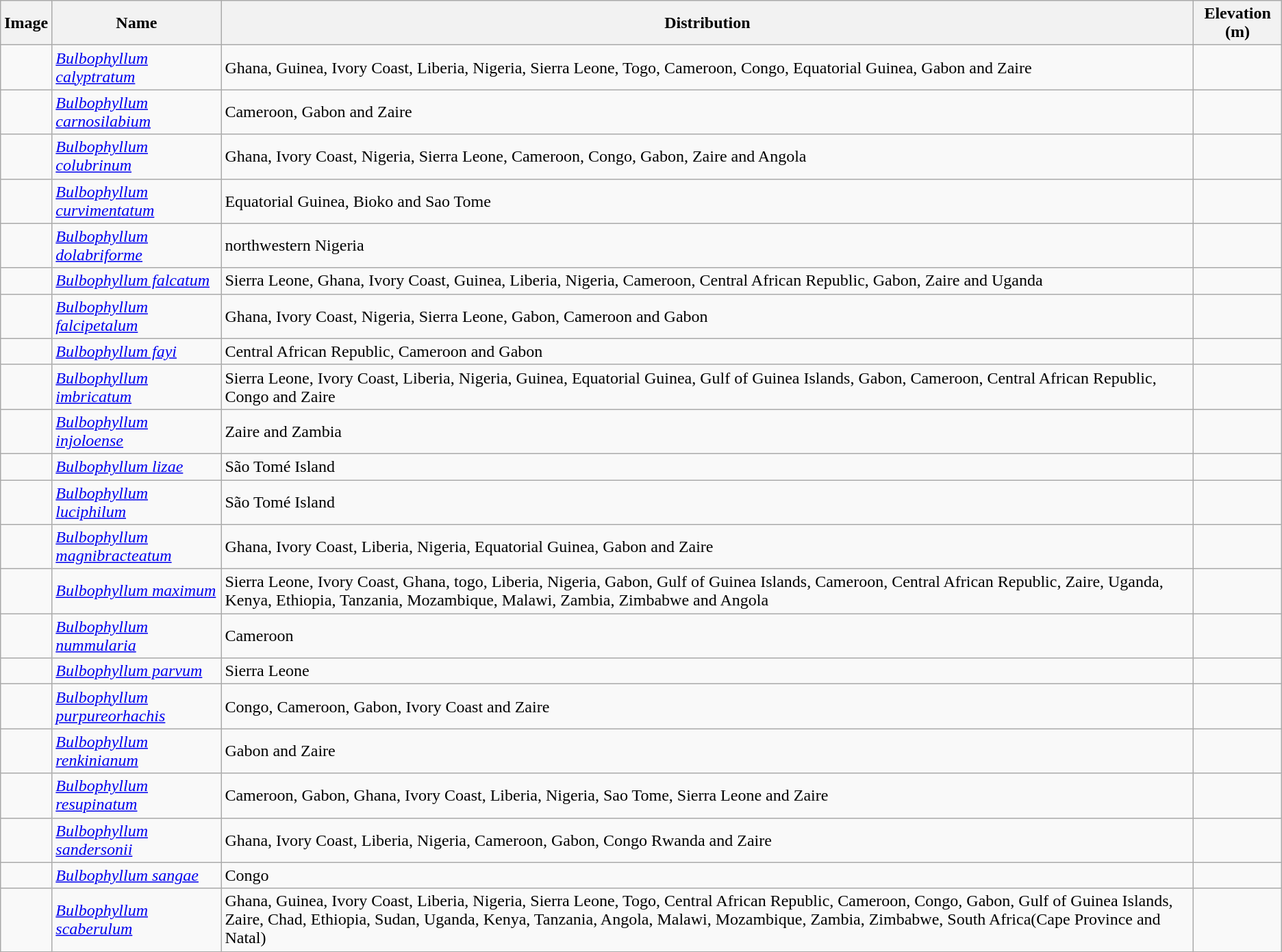<table class="wikitable collapsible">
<tr>
<th>Image</th>
<th>Name</th>
<th>Distribution</th>
<th>Elevation (m)</th>
</tr>
<tr>
<td></td>
<td><em><a href='#'>Bulbophyllum calyptratum</a></em> </td>
<td>Ghana, Guinea, Ivory Coast, Liberia, Nigeria, Sierra Leone, Togo, Cameroon, Congo, Equatorial Guinea, Gabon and Zaire</td>
<td></td>
</tr>
<tr>
<td></td>
<td><em><a href='#'>Bulbophyllum carnosilabium</a></em> </td>
<td>Cameroon, Gabon and Zaire</td>
<td></td>
</tr>
<tr>
<td></td>
<td><em><a href='#'>Bulbophyllum colubrinum</a></em> </td>
<td>Ghana, Ivory Coast, Nigeria, Sierra Leone, Cameroon, Congo, Gabon, Zaire and Angola</td>
<td></td>
</tr>
<tr>
<td></td>
<td><em><a href='#'>Bulbophyllum curvimentatum</a></em> </td>
<td>Equatorial Guinea, Bioko and Sao Tome</td>
<td></td>
</tr>
<tr>
<td></td>
<td><em><a href='#'>Bulbophyllum dolabriforme</a></em> </td>
<td>northwestern Nigeria</td>
<td></td>
</tr>
<tr>
<td></td>
<td><em><a href='#'>Bulbophyllum falcatum</a></em> </td>
<td>Sierra Leone, Ghana, Ivory Coast, Guinea, Liberia, Nigeria, Cameroon, Central African Republic, Gabon, Zaire and Uganda</td>
<td></td>
</tr>
<tr>
<td></td>
<td><em><a href='#'>Bulbophyllum falcipetalum</a></em> </td>
<td>Ghana, Ivory Coast, Nigeria, Sierra Leone, Gabon, Cameroon and Gabon</td>
<td></td>
</tr>
<tr>
<td></td>
<td><em><a href='#'>Bulbophyllum fayi</a></em> </td>
<td>Central African Republic, Cameroon and Gabon</td>
<td></td>
</tr>
<tr>
<td></td>
<td><em><a href='#'>Bulbophyllum imbricatum</a></em> </td>
<td>Sierra Leone, Ivory Coast, Liberia, Nigeria, Guinea, Equatorial Guinea, Gulf of Guinea Islands, Gabon, Cameroon, Central African Republic, Congo and Zaire</td>
<td></td>
</tr>
<tr>
<td></td>
<td><em><a href='#'>Bulbophyllum injoloense</a></em> </td>
<td>Zaire and Zambia</td>
<td></td>
</tr>
<tr>
<td></td>
<td><em><a href='#'>Bulbophyllum lizae</a></em> </td>
<td>São Tomé Island</td>
<td></td>
</tr>
<tr>
<td></td>
<td><em><a href='#'>Bulbophyllum luciphilum</a></em> </td>
<td>São Tomé Island</td>
<td></td>
</tr>
<tr>
<td></td>
<td><em><a href='#'>Bulbophyllum magnibracteatum</a></em> </td>
<td>Ghana, Ivory Coast, Liberia, Nigeria, Equatorial Guinea, Gabon and Zaire</td>
<td></td>
</tr>
<tr>
<td></td>
<td><em><a href='#'>Bulbophyllum maximum</a></em> </td>
<td>Sierra Leone, Ivory Coast, Ghana, togo, Liberia, Nigeria, Gabon, Gulf of Guinea Islands, Cameroon, Central African Republic, Zaire, Uganda, Kenya, Ethiopia, Tanzania, Mozambique, Malawi, Zambia, Zimbabwe and Angola</td>
<td></td>
</tr>
<tr>
<td></td>
<td><em><a href='#'>Bulbophyllum nummularia</a></em> </td>
<td>Cameroon</td>
<td></td>
</tr>
<tr>
<td></td>
<td><em><a href='#'>Bulbophyllum parvum</a></em> </td>
<td>Sierra Leone</td>
<td></td>
</tr>
<tr>
<td></td>
<td><em><a href='#'>Bulbophyllum purpureorhachis</a></em> </td>
<td>Congo, Cameroon, Gabon, Ivory Coast and Zaire</td>
<td></td>
</tr>
<tr>
<td></td>
<td><em><a href='#'>Bulbophyllum renkinianum</a></em> </td>
<td>Gabon and Zaire</td>
<td></td>
</tr>
<tr>
<td></td>
<td><em><a href='#'>Bulbophyllum resupinatum</a></em> </td>
<td>Cameroon, Gabon, Ghana, Ivory Coast, Liberia, Nigeria, Sao Tome, Sierra Leone and Zaire</td>
<td></td>
</tr>
<tr>
<td></td>
<td><em><a href='#'>Bulbophyllum sandersonii</a></em> </td>
<td>Ghana, Ivory Coast, Liberia, Nigeria, Cameroon, Gabon, Congo Rwanda and Zaire</td>
<td></td>
</tr>
<tr>
<td></td>
<td><em><a href='#'>Bulbophyllum sangae</a></em> </td>
<td>Congo</td>
<td></td>
</tr>
<tr>
<td></td>
<td><em><a href='#'>Bulbophyllum scaberulum</a></em> </td>
<td>Ghana, Guinea, Ivory Coast, Liberia, Nigeria, Sierra Leone, Togo, Central African Republic, Cameroon, Congo, Gabon, Gulf of Guinea Islands, Zaire, Chad, Ethiopia, Sudan, Uganda, Kenya, Tanzania, Angola, Malawi, Mozambique, Zambia, Zimbabwe,  South Africa(Cape Province and Natal)</td>
<td></td>
</tr>
<tr>
</tr>
</table>
